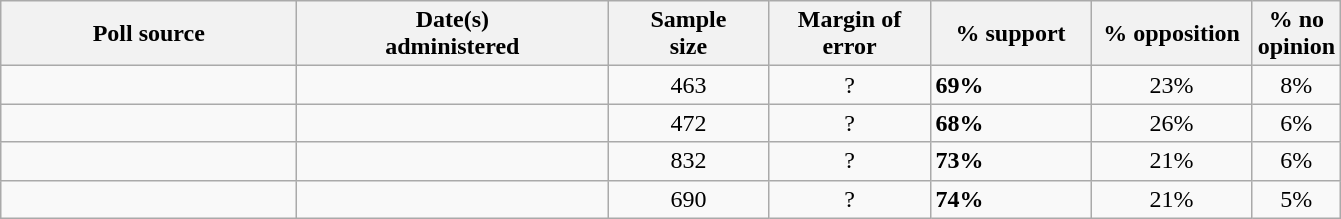<table class="wikitable">
<tr style="text-align:right;">
<th style="width:190px;">Poll source</th>
<th style="width:200px;">Date(s)<br>administered</th>
<th style="width:100px;">Sample<br>size</th>
<th style="width:100px;">Margin of<br>error</th>
<th style="width:100px;">% support</th>
<th style="width:100px;">% opposition</th>
<th style="width:40px;">% no opinion</th>
</tr>
<tr>
<td></td>
<td align=center></td>
<td align=center>463</td>
<td align=center>?</td>
<td><strong>69%</strong></td>
<td align=center>23%</td>
<td align=center>8%</td>
</tr>
<tr>
<td></td>
<td align=center></td>
<td align=center>472</td>
<td align=center>?</td>
<td><strong>68%</strong></td>
<td align=center>26%</td>
<td align=center>6%</td>
</tr>
<tr>
<td></td>
<td align=center></td>
<td align=center>832</td>
<td align=center>?</td>
<td><strong>73%</strong></td>
<td align=center>21%</td>
<td align=center>6%</td>
</tr>
<tr>
<td></td>
<td align=center></td>
<td align=center>690</td>
<td align=center>?</td>
<td><strong>74%</strong></td>
<td align=center>21%</td>
<td align=center>5%</td>
</tr>
</table>
